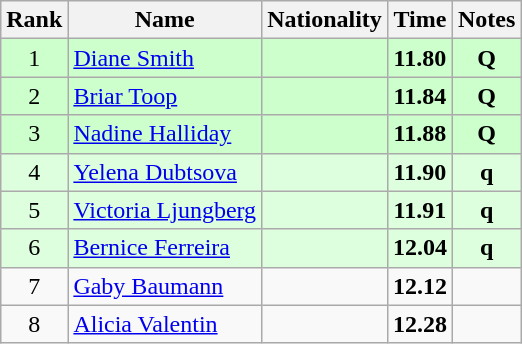<table class="wikitable sortable" style="text-align:center">
<tr>
<th>Rank</th>
<th>Name</th>
<th>Nationality</th>
<th>Time</th>
<th>Notes</th>
</tr>
<tr bgcolor=ccffcc>
<td>1</td>
<td align=left><a href='#'>Diane Smith</a></td>
<td align=left></td>
<td><strong>11.80</strong></td>
<td><strong>Q</strong></td>
</tr>
<tr bgcolor=ccffcc>
<td>2</td>
<td align=left><a href='#'>Briar Toop</a></td>
<td align=left></td>
<td><strong>11.84</strong></td>
<td><strong>Q</strong></td>
</tr>
<tr bgcolor=ccffcc>
<td>3</td>
<td align=left><a href='#'>Nadine Halliday</a></td>
<td align=left></td>
<td><strong>11.88</strong></td>
<td><strong>Q</strong></td>
</tr>
<tr bgcolor=ddffdd>
<td>4</td>
<td align=left><a href='#'>Yelena Dubtsova</a></td>
<td align=left></td>
<td><strong>11.90</strong></td>
<td><strong>q</strong></td>
</tr>
<tr bgcolor=ddffdd>
<td>5</td>
<td align=left><a href='#'>Victoria Ljungberg</a></td>
<td align=left></td>
<td><strong>11.91</strong></td>
<td><strong>q</strong></td>
</tr>
<tr bgcolor=ddffdd>
<td>6</td>
<td align=left><a href='#'>Bernice Ferreira</a></td>
<td align=left></td>
<td><strong>12.04</strong></td>
<td><strong>q</strong></td>
</tr>
<tr>
<td>7</td>
<td align=left><a href='#'>Gaby Baumann</a></td>
<td align=left></td>
<td><strong>12.12</strong></td>
<td></td>
</tr>
<tr>
<td>8</td>
<td align=left><a href='#'>Alicia Valentin</a></td>
<td align=left></td>
<td><strong>12.28</strong></td>
<td></td>
</tr>
</table>
